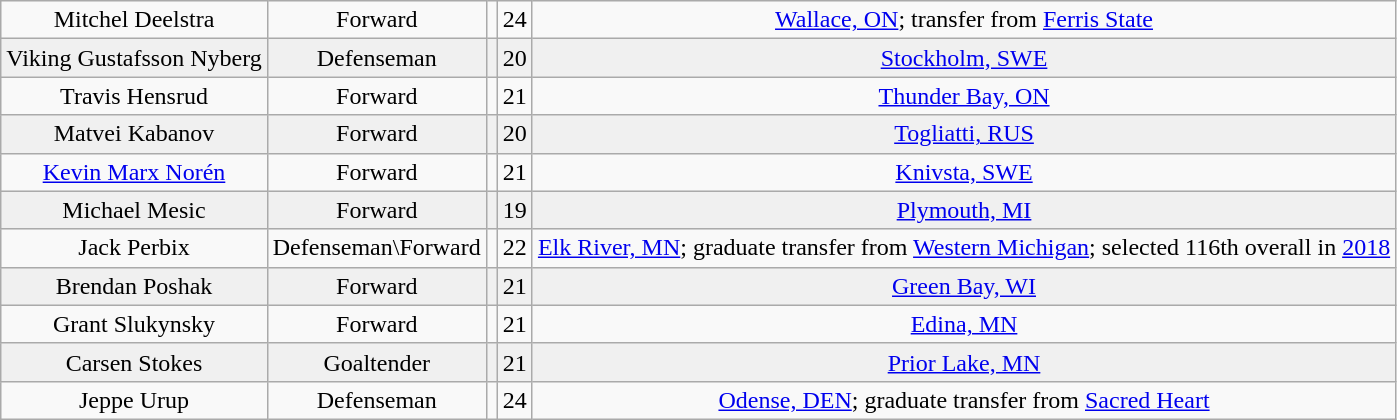<table class="wikitable">
<tr align="center" bgcolor="">
<td>Mitchel Deelstra</td>
<td>Forward</td>
<td></td>
<td>24</td>
<td><a href='#'>Wallace, ON</a>; transfer from <a href='#'>Ferris State</a></td>
</tr>
<tr align="center" bgcolor="f0f0f0">
<td>Viking Gustafsson Nyberg</td>
<td>Defenseman</td>
<td></td>
<td>20</td>
<td><a href='#'>Stockholm, SWE</a></td>
</tr>
<tr align="center" bgcolor="">
<td>Travis Hensrud</td>
<td>Forward</td>
<td></td>
<td>21</td>
<td><a href='#'>Thunder Bay, ON</a></td>
</tr>
<tr align="center" bgcolor="f0f0f0">
<td>Matvei Kabanov</td>
<td>Forward</td>
<td></td>
<td>20</td>
<td><a href='#'>Togliatti, RUS</a></td>
</tr>
<tr align="center" bgcolor="">
<td><a href='#'>Kevin Marx Norén</a></td>
<td>Forward</td>
<td></td>
<td>21</td>
<td><a href='#'>Knivsta, SWE</a></td>
</tr>
<tr align="center" bgcolor="f0f0f0">
<td>Michael Mesic</td>
<td>Forward</td>
<td></td>
<td>19</td>
<td><a href='#'>Plymouth, MI</a></td>
</tr>
<tr align="center" bgcolor="">
<td>Jack Perbix</td>
<td>Defenseman\Forward</td>
<td></td>
<td>22</td>
<td><a href='#'>Elk River, MN</a>; graduate transfer from <a href='#'>Western Michigan</a>; selected 116th overall in <a href='#'>2018</a></td>
</tr>
<tr align="center" bgcolor="f0f0f0">
<td>Brendan Poshak</td>
<td>Forward</td>
<td></td>
<td>21</td>
<td><a href='#'>Green Bay, WI</a></td>
</tr>
<tr align="center" bgcolor="">
<td>Grant Slukynsky</td>
<td>Forward</td>
<td></td>
<td>21</td>
<td><a href='#'>Edina, MN</a></td>
</tr>
<tr align="center" bgcolor="f0f0f0">
<td>Carsen Stokes</td>
<td>Goaltender</td>
<td></td>
<td>21</td>
<td><a href='#'>Prior Lake, MN</a></td>
</tr>
<tr align="center" bgcolor="">
<td>Jeppe Urup</td>
<td>Defenseman</td>
<td></td>
<td>24</td>
<td><a href='#'>Odense, DEN</a>; graduate transfer from <a href='#'>Sacred Heart</a></td>
</tr>
</table>
